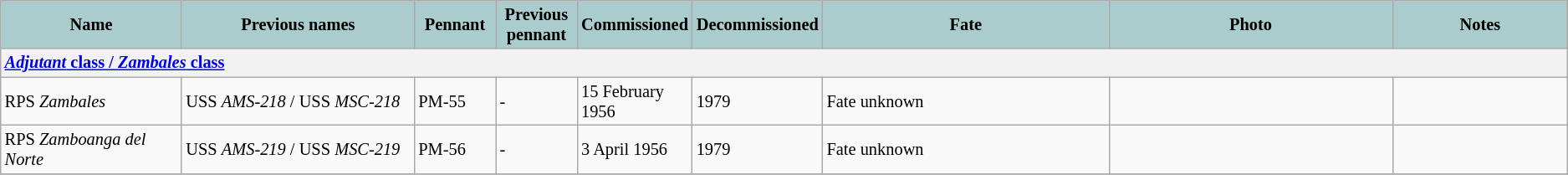<table class="wikitable" style="font-size:85%;">
<tr>
<th style="text-align: center; background: #aacccc;" width="150">Name</th>
<th style="text-align: center; background: #aacccc;" width="200">Previous names</th>
<th style="text-align: center; background: #aacccc;" width="60">Pennant</th>
<th style="text-align: center; background: #aacccc;" width="60">Previous pennant</th>
<th style="text-align: center; background: #aacccc;" width="50">Commissioned</th>
<th style="text-align: center; background: #aacccc;" width="50">Decommissioned</th>
<th style="text-align: center; background: #aacccc;" width="250">Fate</th>
<th style="text-align: center; background: #aacccc;" width="250">Photo</th>
<th style="text-align: center; background: #aacccc;" width="150">Notes</th>
</tr>
<tr>
<th style="text-align: left;" colspan="9"><a href='#'><em>Adjutant</em> class / <em>Zambales</em> class</a></th>
</tr>
<tr>
<td>RPS <em>Zambales</em></td>
<td>USS <em>AMS-218</em> / USS <em>MSC-218</em></td>
<td>PM-55</td>
<td>-</td>
<td>15 February 1956</td>
<td>1979</td>
<td>Fate unknown</td>
<td></td>
<td></td>
</tr>
<tr>
<td>RPS <em>Zamboanga del Norte</em></td>
<td>USS <em>AMS-219</em> / USS <em>MSC-219</em></td>
<td>PM-56</td>
<td>-</td>
<td>3 April 1956</td>
<td>1979</td>
<td>Fate unknown</td>
<td></td>
<td></td>
</tr>
<tr>
</tr>
</table>
